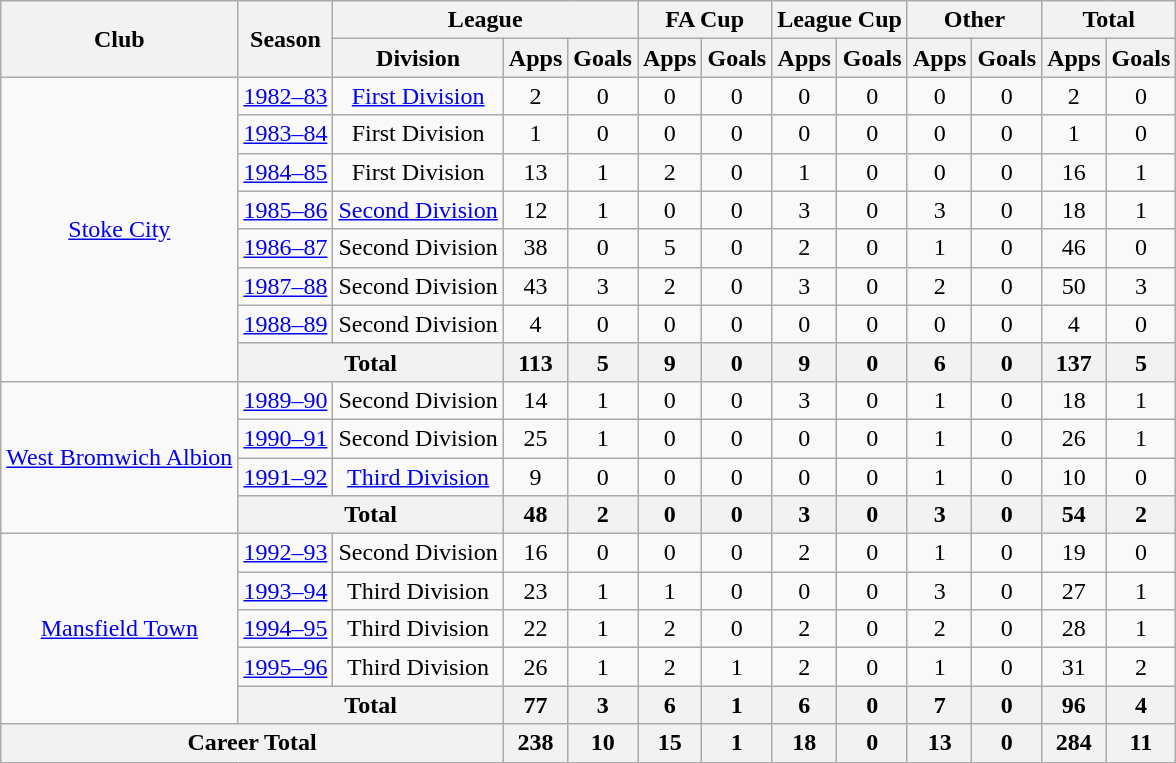<table class="wikitable" style="text-align: center;">
<tr>
<th rowspan="2">Club</th>
<th rowspan="2">Season</th>
<th colspan="3">League</th>
<th colspan="2">FA Cup</th>
<th colspan="2">League Cup</th>
<th colspan="2">Other</th>
<th colspan="2">Total</th>
</tr>
<tr>
<th>Division</th>
<th>Apps</th>
<th>Goals</th>
<th>Apps</th>
<th>Goals</th>
<th>Apps</th>
<th>Goals</th>
<th>Apps</th>
<th>Goals</th>
<th>Apps</th>
<th>Goals</th>
</tr>
<tr>
<td rowspan="8"><a href='#'>Stoke City</a></td>
<td><a href='#'>1982–83</a></td>
<td><a href='#'>First Division</a></td>
<td>2</td>
<td>0</td>
<td>0</td>
<td>0</td>
<td>0</td>
<td>0</td>
<td>0</td>
<td>0</td>
<td>2</td>
<td>0</td>
</tr>
<tr>
<td><a href='#'>1983–84</a></td>
<td>First Division</td>
<td>1</td>
<td>0</td>
<td>0</td>
<td>0</td>
<td>0</td>
<td>0</td>
<td>0</td>
<td>0</td>
<td>1</td>
<td>0</td>
</tr>
<tr>
<td><a href='#'>1984–85</a></td>
<td>First Division</td>
<td>13</td>
<td>1</td>
<td>2</td>
<td>0</td>
<td>1</td>
<td>0</td>
<td>0</td>
<td>0</td>
<td>16</td>
<td>1</td>
</tr>
<tr>
<td><a href='#'>1985–86</a></td>
<td><a href='#'>Second Division</a></td>
<td>12</td>
<td>1</td>
<td>0</td>
<td>0</td>
<td>3</td>
<td>0</td>
<td>3</td>
<td>0</td>
<td>18</td>
<td>1</td>
</tr>
<tr>
<td><a href='#'>1986–87</a></td>
<td>Second Division</td>
<td>38</td>
<td>0</td>
<td>5</td>
<td>0</td>
<td>2</td>
<td>0</td>
<td>1</td>
<td>0</td>
<td>46</td>
<td>0</td>
</tr>
<tr>
<td><a href='#'>1987–88</a></td>
<td>Second Division</td>
<td>43</td>
<td>3</td>
<td>2</td>
<td>0</td>
<td>3</td>
<td>0</td>
<td>2</td>
<td>0</td>
<td>50</td>
<td>3</td>
</tr>
<tr>
<td><a href='#'>1988–89</a></td>
<td>Second Division</td>
<td>4</td>
<td>0</td>
<td>0</td>
<td>0</td>
<td>0</td>
<td>0</td>
<td>0</td>
<td>0</td>
<td>4</td>
<td>0</td>
</tr>
<tr>
<th colspan="2">Total</th>
<th>113</th>
<th>5</th>
<th>9</th>
<th>0</th>
<th>9</th>
<th>0</th>
<th>6</th>
<th>0</th>
<th>137</th>
<th>5</th>
</tr>
<tr>
<td rowspan="4"><a href='#'>West Bromwich Albion</a></td>
<td><a href='#'>1989–90</a></td>
<td>Second Division</td>
<td>14</td>
<td>1</td>
<td>0</td>
<td>0</td>
<td>3</td>
<td>0</td>
<td>1</td>
<td>0</td>
<td>18</td>
<td>1</td>
</tr>
<tr>
<td><a href='#'>1990–91</a></td>
<td>Second Division</td>
<td>25</td>
<td>1</td>
<td>0</td>
<td>0</td>
<td>0</td>
<td>0</td>
<td>1</td>
<td>0</td>
<td>26</td>
<td>1</td>
</tr>
<tr>
<td><a href='#'>1991–92</a></td>
<td><a href='#'>Third Division</a></td>
<td>9</td>
<td>0</td>
<td>0</td>
<td>0</td>
<td>0</td>
<td>0</td>
<td>1</td>
<td>0</td>
<td>10</td>
<td>0</td>
</tr>
<tr>
<th colspan="2">Total</th>
<th>48</th>
<th>2</th>
<th>0</th>
<th>0</th>
<th>3</th>
<th>0</th>
<th>3</th>
<th>0</th>
<th>54</th>
<th>2</th>
</tr>
<tr>
<td rowspan="5"><a href='#'>Mansfield Town</a></td>
<td><a href='#'>1992–93</a></td>
<td>Second Division</td>
<td>16</td>
<td>0</td>
<td>0</td>
<td>0</td>
<td>2</td>
<td>0</td>
<td>1</td>
<td>0</td>
<td>19</td>
<td>0</td>
</tr>
<tr>
<td><a href='#'>1993–94</a></td>
<td>Third Division</td>
<td>23</td>
<td>1</td>
<td>1</td>
<td>0</td>
<td>0</td>
<td>0</td>
<td>3</td>
<td>0</td>
<td>27</td>
<td>1</td>
</tr>
<tr>
<td><a href='#'>1994–95</a></td>
<td>Third Division</td>
<td>22</td>
<td>1</td>
<td>2</td>
<td>0</td>
<td>2</td>
<td>0</td>
<td>2</td>
<td>0</td>
<td>28</td>
<td>1</td>
</tr>
<tr>
<td><a href='#'>1995–96</a></td>
<td>Third Division</td>
<td>26</td>
<td>1</td>
<td>2</td>
<td>1</td>
<td>2</td>
<td>0</td>
<td>1</td>
<td>0</td>
<td>31</td>
<td>2</td>
</tr>
<tr>
<th colspan="2">Total</th>
<th>77</th>
<th>3</th>
<th>6</th>
<th>1</th>
<th>6</th>
<th>0</th>
<th>7</th>
<th>0</th>
<th>96</th>
<th>4</th>
</tr>
<tr>
<th colspan="3">Career Total</th>
<th>238</th>
<th>10</th>
<th>15</th>
<th>1</th>
<th>18</th>
<th>0</th>
<th>13</th>
<th>0</th>
<th>284</th>
<th>11</th>
</tr>
</table>
